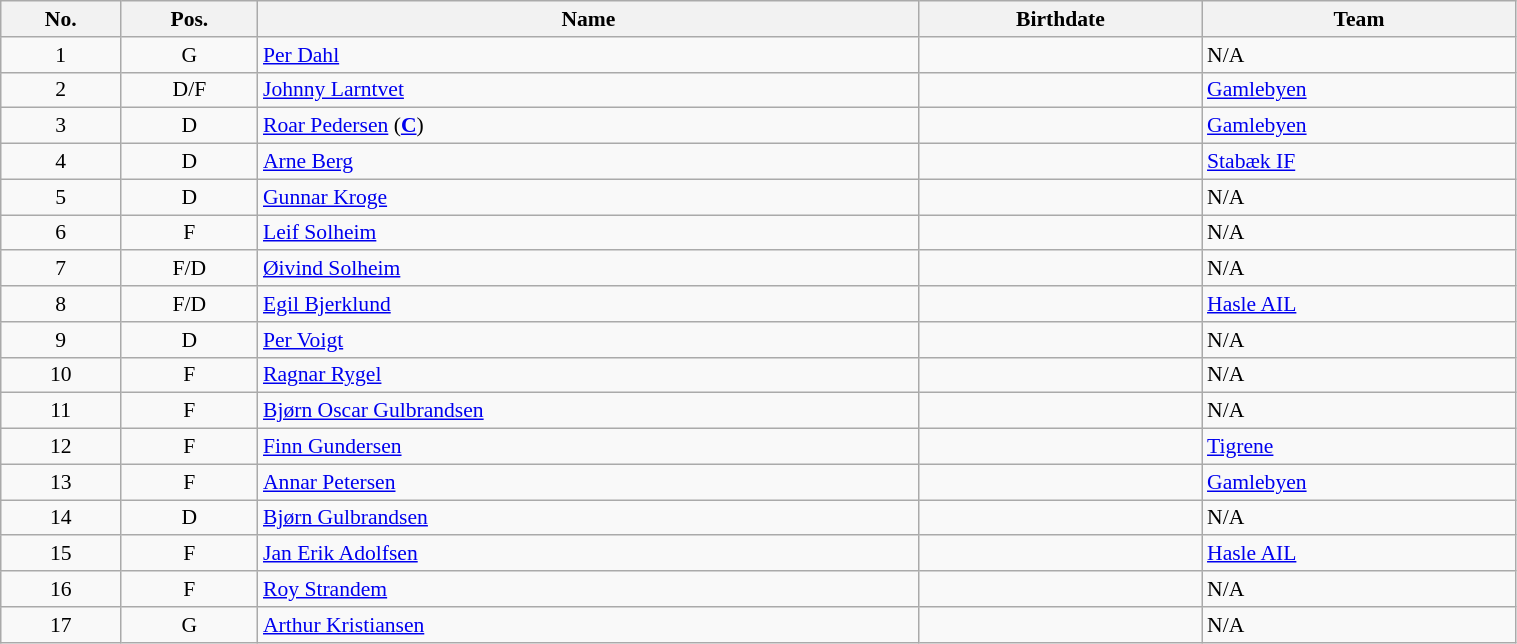<table class="wikitable sortable" width="80%" style="font-size: 90%; text-align: center;">
<tr>
<th>No.</th>
<th>Pos.</th>
<th>Name</th>
<th>Birthdate</th>
<th>Team</th>
</tr>
<tr>
<td>1</td>
<td>G</td>
<td style="text-align:left;"><a href='#'>Per Dahl</a></td>
<td style="text-align:right;"></td>
<td style="text-align:left;">N/A</td>
</tr>
<tr>
<td>2</td>
<td>D/F</td>
<td style="text-align:left;"><a href='#'>Johnny Larntvet</a></td>
<td style="text-align:right;"></td>
<td style="text-align:left;"> <a href='#'>Gamlebyen</a></td>
</tr>
<tr>
<td>3</td>
<td>D</td>
<td style="text-align:left;"><a href='#'>Roar Pedersen</a> (<strong><a href='#'>C</a></strong>)</td>
<td style="text-align:right;"></td>
<td style="text-align:left;"> <a href='#'>Gamlebyen</a></td>
</tr>
<tr>
<td>4</td>
<td>D</td>
<td style="text-align:left;"><a href='#'>Arne Berg</a></td>
<td style="text-align:right;"></td>
<td style="text-align:left;"> <a href='#'>Stabæk IF</a></td>
</tr>
<tr>
<td>5</td>
<td>D</td>
<td style="text-align:left;"><a href='#'>Gunnar Kroge</a></td>
<td style="text-align:right;"></td>
<td style="text-align:left;">N/A</td>
</tr>
<tr>
<td>6</td>
<td>F</td>
<td style="text-align:left;"><a href='#'>Leif Solheim</a></td>
<td style="text-align:right;"></td>
<td style="text-align:left;">N/A</td>
</tr>
<tr>
<td>7</td>
<td>F/D</td>
<td style="text-align:left;"><a href='#'>Øivind Solheim</a></td>
<td style="text-align:right;"></td>
<td style="text-align:left;">N/A</td>
</tr>
<tr>
<td>8</td>
<td>F/D</td>
<td style="text-align:left;"><a href='#'>Egil Bjerklund</a></td>
<td style="text-align:right;"></td>
<td style="text-align:left;"> <a href='#'>Hasle AIL</a></td>
</tr>
<tr>
<td>9</td>
<td>D</td>
<td style="text-align:left;"><a href='#'>Per Voigt</a></td>
<td style="text-align:right;"></td>
<td style="text-align:left;">N/A</td>
</tr>
<tr>
<td>10</td>
<td>F</td>
<td style="text-align:left;"><a href='#'>Ragnar Rygel</a></td>
<td style="text-align:right;"></td>
<td style="text-align:left;">N/A</td>
</tr>
<tr>
<td>11</td>
<td>F</td>
<td style="text-align:left;"><a href='#'>Bjørn Oscar Gulbrandsen</a></td>
<td style="text-align:right;"></td>
<td style="text-align:left;">N/A</td>
</tr>
<tr>
<td>12</td>
<td>F</td>
<td style="text-align:left;"><a href='#'>Finn Gundersen</a></td>
<td style="text-align:right;"></td>
<td style="text-align:left;"> <a href='#'>Tigrene</a></td>
</tr>
<tr>
<td>13</td>
<td>F</td>
<td style="text-align:left;"><a href='#'>Annar Petersen</a></td>
<td style="text-align:right;"></td>
<td style="text-align:left;"> <a href='#'>Gamlebyen</a></td>
</tr>
<tr>
<td>14</td>
<td>D</td>
<td style="text-align:left;"><a href='#'>Bjørn Gulbrandsen</a></td>
<td style="text-align:right;"></td>
<td style="text-align:left;">N/A</td>
</tr>
<tr>
<td>15</td>
<td>F</td>
<td style="text-align:left;"><a href='#'>Jan Erik Adolfsen</a></td>
<td style="text-align:right;"></td>
<td style="text-align:left;"> <a href='#'>Hasle AIL</a></td>
</tr>
<tr>
<td>16</td>
<td>F</td>
<td style="text-align:left;"><a href='#'>Roy Strandem</a></td>
<td style="text-align:right;"></td>
<td style="text-align:left;">N/A</td>
</tr>
<tr>
<td>17</td>
<td>G</td>
<td style="text-align:left;"><a href='#'>Arthur Kristiansen</a></td>
<td style="text-align:right;"></td>
<td style="text-align:left;">N/A</td>
</tr>
</table>
